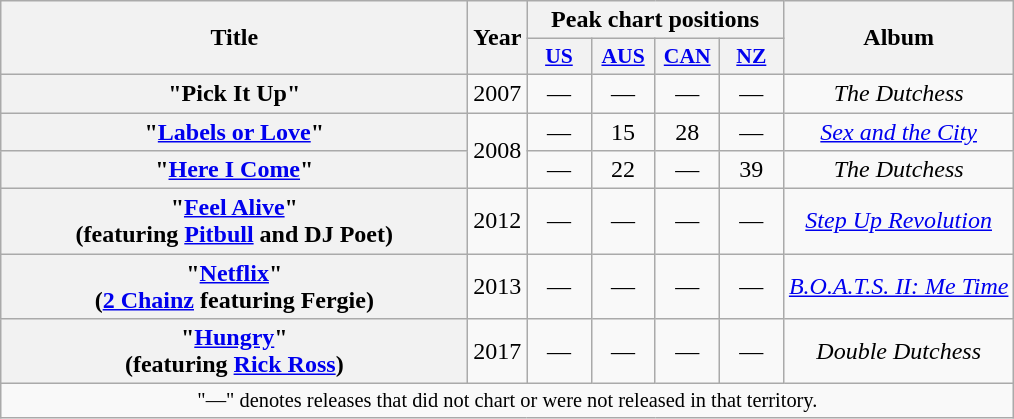<table class="wikitable plainrowheaders" style="text-align:center;" border="1">
<tr>
<th scope="col" rowspan="2" style="width:19em;">Title</th>
<th scope="col" rowspan="2">Year</th>
<th scope="col" colspan="4">Peak chart positions</th>
<th scope="col" rowspan="2">Album</th>
</tr>
<tr>
<th scope="col" style="width:2.5em; font-size:90%;"><a href='#'>US</a><br></th>
<th scope="col" style="width:2.5em; font-size:90%;"><a href='#'>AUS</a><br></th>
<th scope="col" style="width:2.5em; font-size:90%;"><a href='#'>CAN</a><br></th>
<th scope="col" style="width:2.5em; font-size:90%;"><a href='#'>NZ</a><br></th>
</tr>
<tr>
<th scope="row">"Pick It Up"</th>
<td>2007</td>
<td>—</td>
<td>—</td>
<td>—</td>
<td>—</td>
<td><em>The Dutchess</em></td>
</tr>
<tr>
<th scope="row">"<a href='#'>Labels or Love</a>"</th>
<td rowspan="2">2008</td>
<td>—</td>
<td>15</td>
<td>28</td>
<td>—</td>
<td><em><a href='#'>Sex and the City</a></em></td>
</tr>
<tr>
<th scope="row">"<a href='#'>Here I Come</a>"</th>
<td>—</td>
<td>22</td>
<td>—</td>
<td>39</td>
<td><em>The Dutchess</em></td>
</tr>
<tr>
<th scope="row">"<a href='#'>Feel Alive</a>"<br><span>(featuring <a href='#'>Pitbull</a> and DJ Poet) </span></th>
<td>2012</td>
<td>—</td>
<td>—</td>
<td>—</td>
<td>—</td>
<td><em><a href='#'>Step Up Revolution</a></em></td>
</tr>
<tr>
<th scope="row">"<a href='#'>Netflix</a>"<br><span>(<a href='#'>2 Chainz</a> featuring Fergie)</span></th>
<td>2013</td>
<td>—</td>
<td>—</td>
<td>—</td>
<td>—</td>
<td><em><a href='#'>B.O.A.T.S. II: Me Time</a></em></td>
</tr>
<tr>
<th scope="row">"<a href='#'>Hungry</a>"<br><span>(featuring <a href='#'>Rick Ross</a>)</span></th>
<td>2017</td>
<td>—</td>
<td>—</td>
<td>—</td>
<td>—</td>
<td><em>Double Dutchess</em></td>
</tr>
<tr>
<td colspan="15" style="font-size:85%">"—" denotes releases that did not chart or were not released in that territory.</td>
</tr>
</table>
